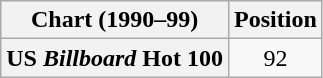<table class="wikitable sortable plainrowheaders" style="text-align:center">
<tr>
<th>Chart (1990–99)</th>
<th>Position</th>
</tr>
<tr>
<th scope="row">US <em>Billboard</em> Hot 100</th>
<td align="center">92</td>
</tr>
</table>
